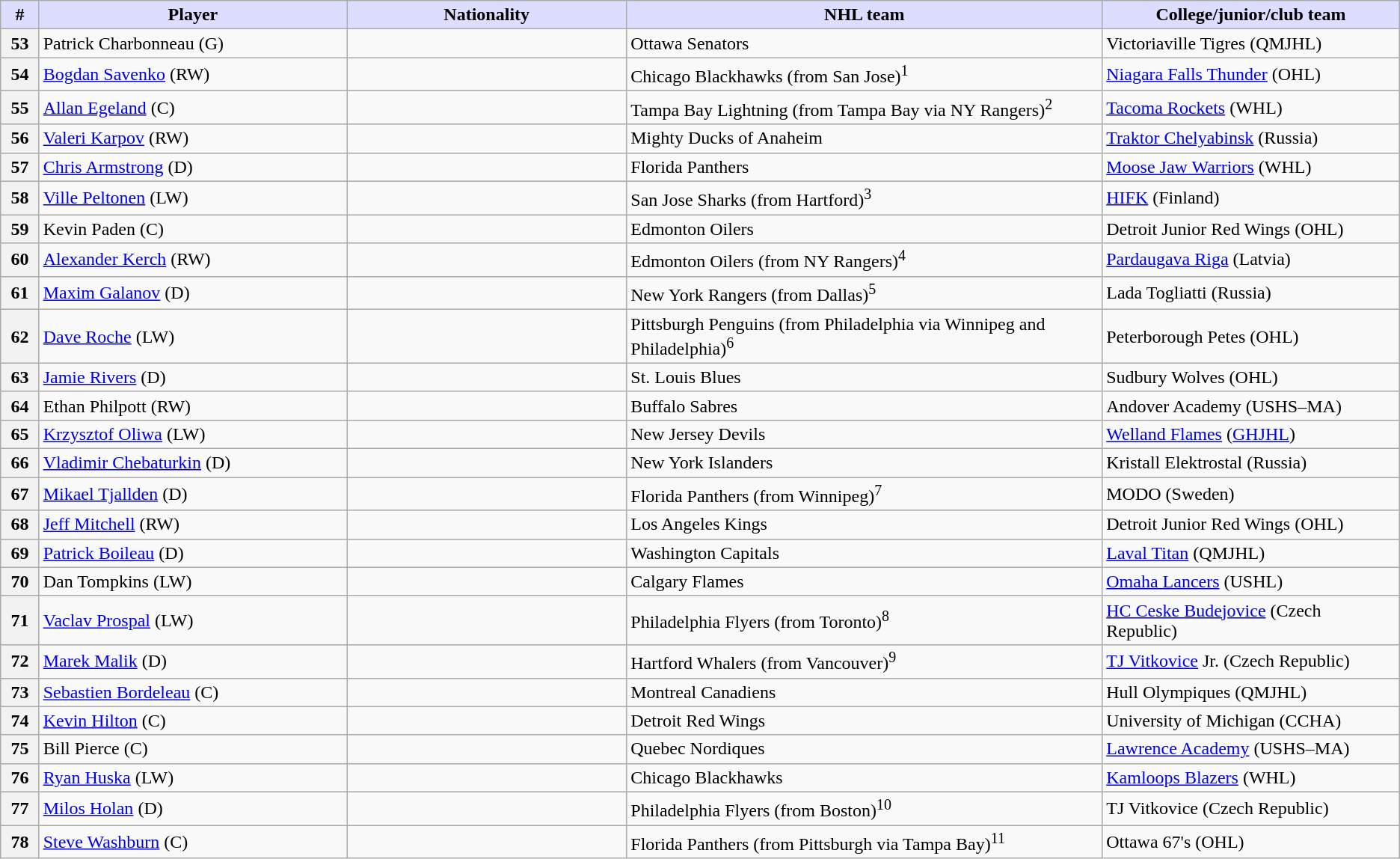<table class="wikitable">
<tr>
<th style="background:#ddf; width:2.75%;">#</th>
<th style="background:#ddf; width:22.0%;">Player</th>
<th style="background:#ddf; width:20.0%;">Nationality</th>
<th style="background:#ddf; width:34.0%;">NHL team</th>
<th style="background:#ddf; width:100.0%;">College/junior/club team</th>
</tr>
<tr>
<th>53</th>
<td>Patrick Charbonneau (G)</td>
<td></td>
<td>Ottawa Senators</td>
<td>Victoriaville Tigres (QMJHL)</td>
</tr>
<tr>
<th>54</th>
<td><a href='#'>Bogdan Savenko</a> (RW)</td>
<td></td>
<td>Chicago Blackhawks (from San Jose)<sup>1</sup></td>
<td><a href='#'>Niagara Falls Thunder</a> (OHL)</td>
</tr>
<tr>
<th>55</th>
<td><a href='#'>Allan Egeland</a> (C)</td>
<td></td>
<td>Tampa Bay Lightning (from Tampa Bay via NY Rangers)<sup>2</sup></td>
<td><a href='#'>Tacoma Rockets</a> (WHL)</td>
</tr>
<tr>
<th>56</th>
<td><a href='#'>Valeri Karpov</a> (RW)</td>
<td></td>
<td>Mighty Ducks of Anaheim</td>
<td><a href='#'>Traktor Chelyabinsk</a> (Russia)</td>
</tr>
<tr>
<th>57</th>
<td><a href='#'>Chris Armstrong</a> (D)</td>
<td></td>
<td>Florida Panthers</td>
<td><a href='#'>Moose Jaw Warriors</a> (WHL)</td>
</tr>
<tr>
<th>58</th>
<td><a href='#'>Ville Peltonen</a> (LW)</td>
<td></td>
<td>San Jose Sharks (from Hartford)<sup>3</sup></td>
<td><a href='#'>HIFK</a> (Finland)</td>
</tr>
<tr>
<th>59</th>
<td>Kevin Paden (C)</td>
<td></td>
<td>Edmonton Oilers</td>
<td>Detroit Junior Red Wings (OHL)</td>
</tr>
<tr>
<th>60</th>
<td><a href='#'>Alexander Kerch</a> (RW)</td>
<td></td>
<td>Edmonton Oilers (from NY Rangers)<sup>4</sup></td>
<td><a href='#'>Pardaugava Riga</a> (Latvia)</td>
</tr>
<tr>
<th>61</th>
<td><a href='#'>Maxim Galanov</a> (D)</td>
<td></td>
<td>New York Rangers (from Dallas)<sup>5</sup></td>
<td>Lada Togliatti (Russia)</td>
</tr>
<tr>
<th>62</th>
<td><a href='#'>Dave Roche</a> (LW)</td>
<td></td>
<td>Pittsburgh Penguins (from Philadelphia via Winnipeg and Philadelphia)<sup>6</sup></td>
<td>Peterborough Petes (OHL)</td>
</tr>
<tr>
<th>63</th>
<td><a href='#'>Jamie Rivers</a> (D)</td>
<td></td>
<td>St. Louis Blues</td>
<td>Sudbury Wolves (OHL)</td>
</tr>
<tr>
<th>64</th>
<td>Ethan Philpott (RW)</td>
<td></td>
<td>Buffalo Sabres</td>
<td>Andover Academy (USHS–MA)</td>
</tr>
<tr>
<th>65</th>
<td><a href='#'>Krzysztof Oliwa</a> (LW)</td>
<td></td>
<td>New Jersey Devils</td>
<td><a href='#'>Welland Flames</a> (<a href='#'>GHJHL</a>)</td>
</tr>
<tr>
<th>66</th>
<td><a href='#'>Vladimir Chebaturkin</a> (D)</td>
<td></td>
<td>New York Islanders</td>
<td>Kristall Elektrostal (Russia)</td>
</tr>
<tr>
<th>67</th>
<td><a href='#'>Mikael Tjallden</a> (D)</td>
<td></td>
<td>Florida Panthers (from Winnipeg)<sup>7</sup></td>
<td>MODO (Sweden)</td>
</tr>
<tr>
<th>68</th>
<td><a href='#'>Jeff Mitchell</a> (RW)</td>
<td></td>
<td>Los Angeles Kings</td>
<td>Detroit Junior Red Wings (OHL)</td>
</tr>
<tr>
<th>69</th>
<td><a href='#'>Patrick Boileau</a> (D)</td>
<td></td>
<td>Washington Capitals</td>
<td><a href='#'>Laval Titan</a> (QMJHL)</td>
</tr>
<tr>
<th>70</th>
<td>Dan Tompkins (LW)</td>
<td></td>
<td>Calgary Flames</td>
<td><a href='#'>Omaha Lancers</a> (USHL)</td>
</tr>
<tr>
<th>71</th>
<td><a href='#'>Vaclav Prospal</a> (LW)</td>
<td></td>
<td>Philadelphia Flyers (from Toronto)<sup>8</sup></td>
<td><a href='#'>HC Ceske Budejovice</a> (Czech Republic)</td>
</tr>
<tr>
<th>72</th>
<td><a href='#'>Marek Malik</a> (D)</td>
<td></td>
<td>Hartford Whalers (from Vancouver)<sup>9</sup></td>
<td><a href='#'>TJ Vitkovice</a> Jr. (Czech Republic)</td>
</tr>
<tr>
<th>73</th>
<td><a href='#'>Sebastien Bordeleau</a> (C)</td>
<td></td>
<td>Montreal Canadiens</td>
<td>Hull Olympiques (QMJHL)</td>
</tr>
<tr>
<th>74</th>
<td><a href='#'>Kevin Hilton</a> (C)</td>
<td></td>
<td>Detroit Red Wings</td>
<td>University of Michigan (CCHA)</td>
</tr>
<tr>
<th>75</th>
<td>Bill Pierce (C)</td>
<td></td>
<td>Quebec Nordiques</td>
<td><a href='#'>Lawrence Academy</a> (USHS–MA)</td>
</tr>
<tr>
<th>76</th>
<td><a href='#'>Ryan Huska</a> (LW)</td>
<td></td>
<td>Chicago Blackhawks</td>
<td><a href='#'>Kamloops Blazers</a> (WHL)</td>
</tr>
<tr>
<th>77</th>
<td><a href='#'>Milos Holan</a> (D)</td>
<td></td>
<td>Philadelphia Flyers (from Boston)<sup>10</sup></td>
<td>TJ Vitkovice (Czech Republic)</td>
</tr>
<tr>
<th>78</th>
<td><a href='#'>Steve Washburn</a> (C)</td>
<td></td>
<td>Florida Panthers (from Pittsburgh via Tampa Bay)<sup>11</sup></td>
<td>Ottawa 67's (OHL)</td>
</tr>
</table>
